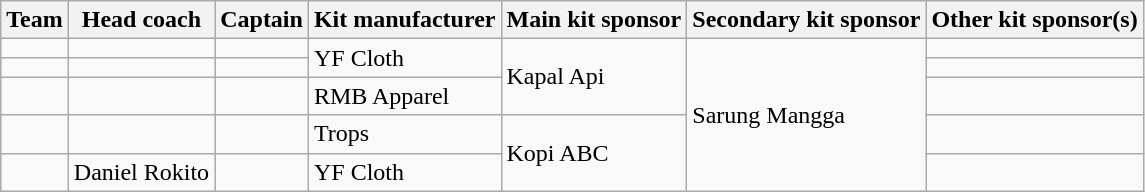<table class="wikitable">
<tr>
<th>Team</th>
<th>Head coach</th>
<th>Captain</th>
<th class="nowrap">Kit manufacturer</th>
<th>Main kit sponsor</th>
<th>Secondary kit sponsor</th>
<th>Other kit sponsor(s)</th>
</tr>
<tr>
<td></td>
<td></td>
<td></td>
<td rowspan=2> YF Cloth</td>
<td rowspan=3>Kapal Api</td>
<td rowspan=5>Sarung Mangga</td>
<td></td>
</tr>
<tr>
<td></td>
<td></td>
<td></td>
<td></td>
</tr>
<tr>
<td></td>
<td></td>
<td></td>
<td> RMB Apparel</td>
<td></td>
</tr>
<tr>
<td></td>
<td></td>
<td></td>
<td> Trops</td>
<td rowspan=2>Kopi ABC</td>
<td></td>
</tr>
<tr>
<td></td>
<td> Daniel Rokito</td>
<td></td>
<td> YF Cloth</td>
<td></td>
</tr>
</table>
